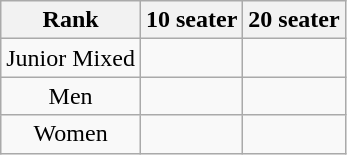<table class=wikitable style="text-align:center">
<tr>
<th>Rank</th>
<th>10 seater<br></th>
<th>20 seater<br></th>
</tr>
<tr>
<td>Junior Mixed<br></td>
<td></td>
<td></td>
</tr>
<tr>
<td>Men</td>
<td></td>
<td></td>
</tr>
<tr>
<td>Women</td>
<td></td>
<td></td>
</tr>
</table>
